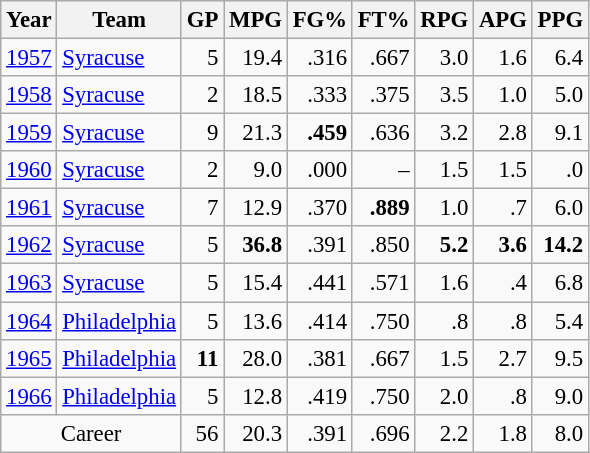<table class="wikitable sortable" style="font-size:95%; text-align:right;">
<tr>
<th>Year</th>
<th>Team</th>
<th>GP</th>
<th>MPG</th>
<th>FG%</th>
<th>FT%</th>
<th>RPG</th>
<th>APG</th>
<th>PPG</th>
</tr>
<tr>
<td style="text-align:left;"><a href='#'>1957</a></td>
<td style="text-align:left;"><a href='#'>Syracuse</a></td>
<td>5</td>
<td>19.4</td>
<td>.316</td>
<td>.667</td>
<td>3.0</td>
<td>1.6</td>
<td>6.4</td>
</tr>
<tr>
<td style="text-align:left;"><a href='#'>1958</a></td>
<td style="text-align:left;"><a href='#'>Syracuse</a></td>
<td>2</td>
<td>18.5</td>
<td>.333</td>
<td>.375</td>
<td>3.5</td>
<td>1.0</td>
<td>5.0</td>
</tr>
<tr>
<td style="text-align:left;"><a href='#'>1959</a></td>
<td style="text-align:left;"><a href='#'>Syracuse</a></td>
<td>9</td>
<td>21.3</td>
<td><strong>.459</strong></td>
<td>.636</td>
<td>3.2</td>
<td>2.8</td>
<td>9.1</td>
</tr>
<tr>
<td style="text-align:left;"><a href='#'>1960</a></td>
<td style="text-align:left;"><a href='#'>Syracuse</a></td>
<td>2</td>
<td>9.0</td>
<td>.000</td>
<td>–</td>
<td>1.5</td>
<td>1.5</td>
<td>.0</td>
</tr>
<tr>
<td style="text-align:left;"><a href='#'>1961</a></td>
<td style="text-align:left;"><a href='#'>Syracuse</a></td>
<td>7</td>
<td>12.9</td>
<td>.370</td>
<td><strong>.889</strong></td>
<td>1.0</td>
<td>.7</td>
<td>6.0</td>
</tr>
<tr>
<td style="text-align:left;"><a href='#'>1962</a></td>
<td style="text-align:left;"><a href='#'>Syracuse</a></td>
<td>5</td>
<td><strong>36.8</strong></td>
<td>.391</td>
<td>.850</td>
<td><strong>5.2</strong></td>
<td><strong>3.6</strong></td>
<td><strong>14.2</strong></td>
</tr>
<tr>
<td style="text-align:left;"><a href='#'>1963</a></td>
<td style="text-align:left;"><a href='#'>Syracuse</a></td>
<td>5</td>
<td>15.4</td>
<td>.441</td>
<td>.571</td>
<td>1.6</td>
<td>.4</td>
<td>6.8</td>
</tr>
<tr>
<td style="text-align:left;"><a href='#'>1964</a></td>
<td style="text-align:left;"><a href='#'>Philadelphia</a></td>
<td>5</td>
<td>13.6</td>
<td>.414</td>
<td>.750</td>
<td>.8</td>
<td>.8</td>
<td>5.4</td>
</tr>
<tr>
<td style="text-align:left;"><a href='#'>1965</a></td>
<td style="text-align:left;"><a href='#'>Philadelphia</a></td>
<td><strong>11</strong></td>
<td>28.0</td>
<td>.381</td>
<td>.667</td>
<td>1.5</td>
<td>2.7</td>
<td>9.5</td>
</tr>
<tr>
<td style="text-align:left;"><a href='#'>1966</a></td>
<td style="text-align:left;"><a href='#'>Philadelphia</a></td>
<td>5</td>
<td>12.8</td>
<td>.419</td>
<td>.750</td>
<td>2.0</td>
<td>.8</td>
<td>9.0</td>
</tr>
<tr>
<td colspan="2" style="text-align:center;">Career</td>
<td>56</td>
<td>20.3</td>
<td>.391</td>
<td>.696</td>
<td>2.2</td>
<td>1.8</td>
<td>8.0</td>
</tr>
</table>
